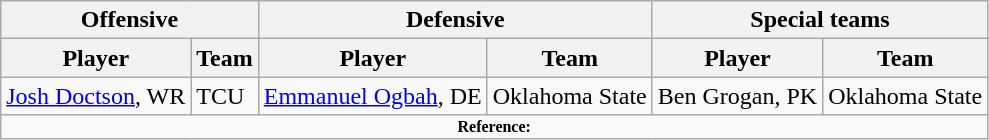<table class="wikitable">
<tr>
<th colspan="2">Offensive</th>
<th colspan="2">Defensive</th>
<th colspan="2">Special teams</th>
</tr>
<tr>
<th>Player</th>
<th>Team</th>
<th>Player</th>
<th>Team</th>
<th>Player</th>
<th>Team</th>
</tr>
<tr>
<td><a href='#'>Josh Doctson</a>, WR</td>
<td>TCU</td>
<td><a href='#'>Emmanuel Ogbah</a>, DE</td>
<td>Oklahoma State</td>
<td>Ben Grogan, PK</td>
<td>Oklahoma State</td>
</tr>
<tr>
<td colspan="12"  style="font-size:8pt; text-align:center;"><strong>Reference:</strong></td>
</tr>
</table>
